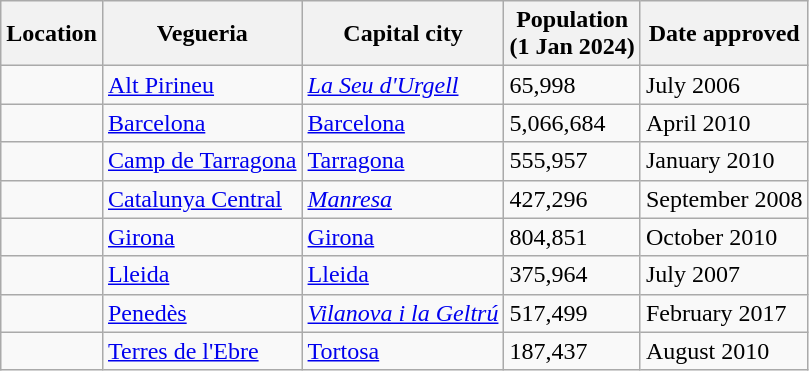<table class="wikitable sortable">
<tr>
<th>Location</th>
<th>Vegueria</th>
<th>Capital city</th>
<th>Population<br>(1 Jan 2024)</th>
<th>Date approved</th>
</tr>
<tr>
<td></td>
<td><a href='#'>Alt Pirineu</a></td>
<td><em><a href='#'>La Seu d'Urgell</a></em></td>
<td>65,998</td>
<td>July 2006</td>
</tr>
<tr>
<td></td>
<td><a href='#'>Barcelona</a></td>
<td><a href='#'>Barcelona</a></td>
<td>5,066,684</td>
<td>April 2010</td>
</tr>
<tr>
<td></td>
<td><a href='#'>Camp de Tarragona</a></td>
<td><a href='#'>Tarragona</a></td>
<td>555,957</td>
<td>January 2010</td>
</tr>
<tr>
<td></td>
<td><a href='#'>Catalunya Central</a></td>
<td><em><a href='#'>Manresa</a></em></td>
<td>427,296</td>
<td>September 2008</td>
</tr>
<tr>
<td></td>
<td><a href='#'>Girona</a></td>
<td><a href='#'>Girona</a></td>
<td>804,851</td>
<td>October 2010</td>
</tr>
<tr>
<td></td>
<td><a href='#'>Lleida</a></td>
<td><a href='#'>Lleida</a></td>
<td>375,964</td>
<td>July 2007</td>
</tr>
<tr>
<td></td>
<td><a href='#'>Penedès</a></td>
<td><em><a href='#'>Vilanova i la Geltrú</a></em></td>
<td>517,499</td>
<td>February 2017</td>
</tr>
<tr>
<td></td>
<td><a href='#'>Terres de l'Ebre</a></td>
<td><a href='#'>Tortosa</a></td>
<td>187,437</td>
<td>August 2010</td>
</tr>
</table>
